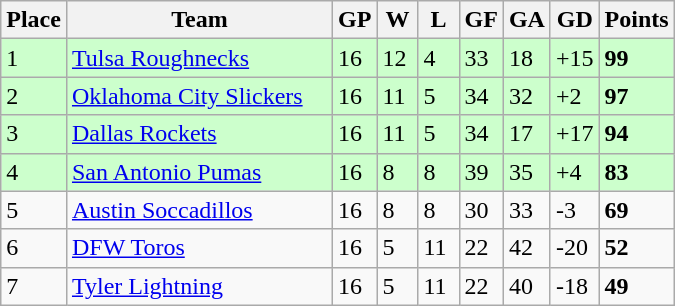<table class="wikitable">
<tr>
<th>Place</th>
<th width="170">Team</th>
<th width="20">GP</th>
<th width="20">W</th>
<th width="20">L</th>
<th width="20">GF</th>
<th width="20">GA</th>
<th width="25">GD</th>
<th>Points</th>
</tr>
<tr bgcolor=#ccffcc>
<td>1</td>
<td><a href='#'>Tulsa Roughnecks</a></td>
<td>16</td>
<td>12</td>
<td>4</td>
<td>33</td>
<td>18</td>
<td>+15</td>
<td><strong>99</strong></td>
</tr>
<tr bgcolor=#ccffcc>
<td>2</td>
<td><a href='#'>Oklahoma City Slickers</a></td>
<td>16</td>
<td>11</td>
<td>5</td>
<td>34</td>
<td>32</td>
<td>+2</td>
<td><strong>97</strong></td>
</tr>
<tr bgcolor=#ccffcc>
<td>3</td>
<td><a href='#'>Dallas Rockets</a></td>
<td>16</td>
<td>11</td>
<td>5</td>
<td>34</td>
<td>17</td>
<td>+17</td>
<td><strong>94</strong></td>
</tr>
<tr bgcolor=#ccffcc>
<td>4</td>
<td><a href='#'>San Antonio Pumas</a></td>
<td>16</td>
<td>8</td>
<td>8</td>
<td>39</td>
<td>35</td>
<td>+4</td>
<td><strong>83</strong></td>
</tr>
<tr>
<td>5</td>
<td><a href='#'>Austin Soccadillos</a></td>
<td>16</td>
<td>8</td>
<td>8</td>
<td>30</td>
<td>33</td>
<td>-3</td>
<td><strong>69</strong></td>
</tr>
<tr>
<td>6</td>
<td><a href='#'>DFW Toros</a></td>
<td>16</td>
<td>5</td>
<td>11</td>
<td>22</td>
<td>42</td>
<td>-20</td>
<td><strong>52</strong></td>
</tr>
<tr>
<td>7</td>
<td><a href='#'>Tyler Lightning</a></td>
<td>16</td>
<td>5</td>
<td>11</td>
<td>22</td>
<td>40</td>
<td>-18</td>
<td><strong>49</strong></td>
</tr>
</table>
